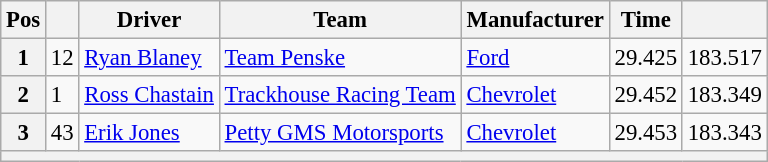<table class="wikitable" style="font-size:95%">
<tr>
<th>Pos</th>
<th></th>
<th>Driver</th>
<th>Team</th>
<th>Manufacturer</th>
<th>Time</th>
<th></th>
</tr>
<tr>
<th>1</th>
<td>12</td>
<td><a href='#'>Ryan Blaney</a></td>
<td><a href='#'>Team Penske</a></td>
<td><a href='#'>Ford</a></td>
<td>29.425</td>
<td>183.517</td>
</tr>
<tr>
<th>2</th>
<td>1</td>
<td><a href='#'>Ross Chastain</a></td>
<td><a href='#'>Trackhouse Racing Team</a></td>
<td><a href='#'>Chevrolet</a></td>
<td>29.452</td>
<td>183.349</td>
</tr>
<tr>
<th>3</th>
<td>43</td>
<td><a href='#'>Erik Jones</a></td>
<td><a href='#'>Petty GMS Motorsports</a></td>
<td><a href='#'>Chevrolet</a></td>
<td>29.453</td>
<td>183.343</td>
</tr>
<tr>
<th colspan="7"></th>
</tr>
</table>
